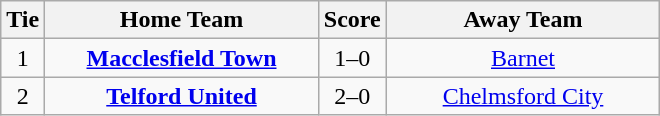<table class="wikitable" style="text-align:center;">
<tr>
<th width=20>Tie</th>
<th width=175>Home Team</th>
<th width=20>Score</th>
<th width=175>Away Team</th>
</tr>
<tr>
<td>1</td>
<td><strong><a href='#'>Macclesfield Town</a></strong></td>
<td>1–0</td>
<td><a href='#'>Barnet</a></td>
</tr>
<tr>
<td>2</td>
<td><strong><a href='#'>Telford United</a></strong></td>
<td>2–0</td>
<td><a href='#'>Chelmsford City</a></td>
</tr>
</table>
